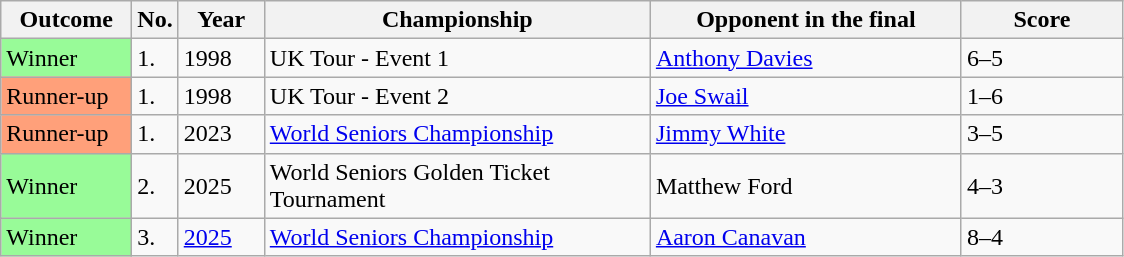<table class="sortable wikitable">
<tr>
<th width="80">Outcome</th>
<th width="20">No.</th>
<th width="50">Year</th>
<th width="250">Championship</th>
<th width="200">Opponent in the final</th>
<th width="100">Score</th>
</tr>
<tr>
<td style="background:#98FB98">Winner</td>
<td>1.</td>
<td>1998</td>
<td>UK Tour - Event 1</td>
<td> <a href='#'>Anthony Davies</a></td>
<td>6–5</td>
</tr>
<tr>
<td style="background:#ffa07a;">Runner-up</td>
<td>1.</td>
<td>1998</td>
<td>UK Tour - Event 2</td>
<td> <a href='#'>Joe Swail</a></td>
<td>1–6</td>
</tr>
<tr>
<td style="background:#ffa07a;">Runner-up</td>
<td>1.</td>
<td>2023</td>
<td><a href='#'>World Seniors Championship</a></td>
<td> <a href='#'>Jimmy White</a></td>
<td>3–5</td>
</tr>
<tr>
<td style="background:#98fb98;">Winner</td>
<td>2.</td>
<td>2025</td>
<td>World Seniors Golden Ticket Tournament</td>
<td> Matthew Ford</td>
<td>4–3</td>
</tr>
<tr>
<td style="background:#98fb98;">Winner</td>
<td>3.</td>
<td><a href='#'>2025</a></td>
<td><a href='#'>World Seniors Championship</a></td>
<td> <a href='#'>Aaron Canavan</a></td>
<td>8–4</td>
</tr>
</table>
